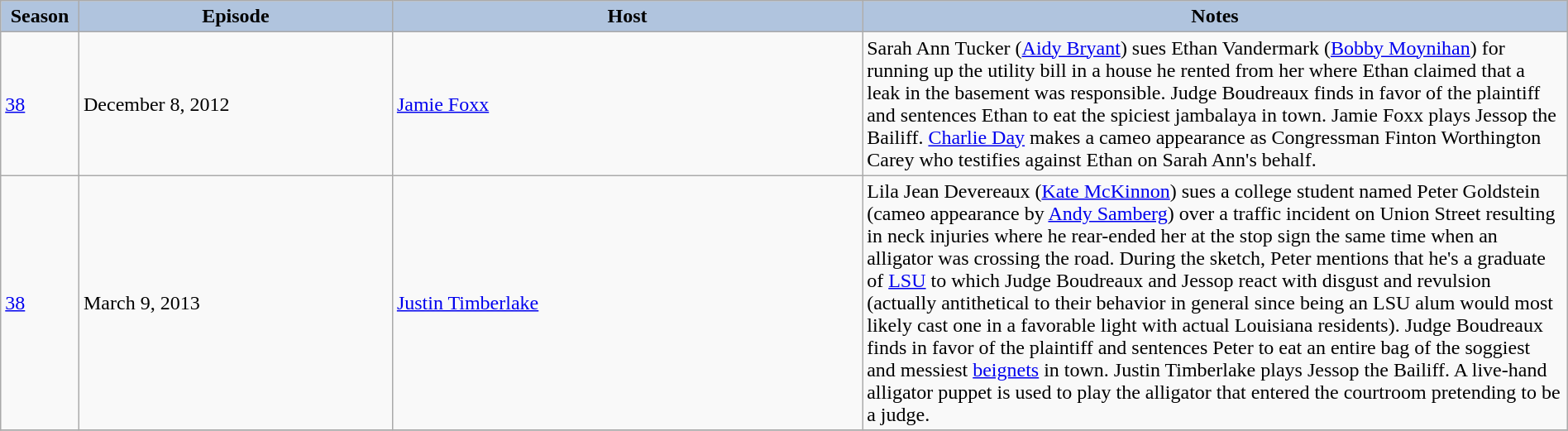<table class="wikitable" style="width:100%;">
<tr>
<th style="background:#B0C4DE;" width="5%">Season</th>
<th style="background:#B0C4DE;" width="20%">Episode</th>
<th style="background:#B0C4DE;" width="30%">Host</th>
<th style="background:#B0C4DE;" width="45%">Notes</th>
</tr>
<tr>
<td><a href='#'>38</a></td>
<td>December 8, 2012</td>
<td><a href='#'>Jamie Foxx</a></td>
<td>Sarah Ann Tucker (<a href='#'>Aidy Bryant</a>) sues Ethan Vandermark (<a href='#'>Bobby Moynihan</a>) for running up the utility bill in a house he rented from her where Ethan claimed that a leak in the basement was responsible. Judge Boudreaux finds in favor of the plaintiff and sentences Ethan to eat the spiciest jambalaya in town. Jamie Foxx plays Jessop the Bailiff. <a href='#'>Charlie Day</a> makes a cameo appearance as Congressman Finton Worthington Carey who testifies against Ethan on Sarah Ann's behalf.</td>
</tr>
<tr>
<td><a href='#'>38</a></td>
<td>March 9, 2013</td>
<td><a href='#'>Justin Timberlake</a></td>
<td>Lila Jean Devereaux (<a href='#'>Kate McKinnon</a>) sues a college student named Peter Goldstein (cameo appearance by <a href='#'>Andy Samberg</a>) over a traffic incident on Union Street resulting in neck injuries where he rear-ended her at the stop sign the same time when an alligator was crossing the road. During the sketch, Peter mentions that he's a graduate of <a href='#'>LSU</a> to which Judge Boudreaux and Jessop react with disgust and revulsion (actually antithetical to their behavior in general since being an LSU alum would most likely cast one in a favorable light with actual Louisiana residents). Judge Boudreaux finds in favor of the plaintiff and sentences Peter to eat an entire bag of the soggiest and messiest <a href='#'>beignets</a> in town. Justin Timberlake plays Jessop the Bailiff. A live-hand alligator puppet is used to play the alligator that entered the courtroom pretending to be a judge.</td>
</tr>
<tr>
</tr>
</table>
